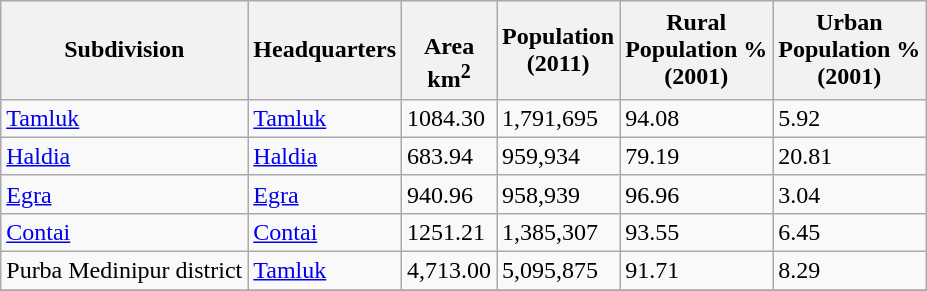<table class="wikitable sortable">
<tr>
<th>Subdivision</th>
<th>Headquarters</th>
<th><br>Area<br>km<sup>2</sup></th>
<th>Population<br>(2011)</th>
<th>Rural<br>Population %<br>(2001)</th>
<th>Urban<br> Population % <br>(2001)</th>
</tr>
<tr>
<td><a href='#'>Tamluk</a></td>
<td><a href='#'>Tamluk</a></td>
<td>1084.30</td>
<td>1,791,695</td>
<td>94.08</td>
<td>5.92</td>
</tr>
<tr>
<td><a href='#'>Haldia</a></td>
<td><a href='#'>Haldia</a></td>
<td>683.94</td>
<td>959,934</td>
<td>79.19</td>
<td>20.81</td>
</tr>
<tr>
<td><a href='#'>Egra</a></td>
<td><a href='#'>Egra</a></td>
<td>940.96</td>
<td>958,939</td>
<td>96.96</td>
<td>3.04</td>
</tr>
<tr>
<td><a href='#'>Contai</a></td>
<td><a href='#'>Contai</a></td>
<td>1251.21</td>
<td>1,385,307</td>
<td>93.55</td>
<td>6.45</td>
</tr>
<tr>
<td>Purba Medinipur district</td>
<td><a href='#'>Tamluk</a></td>
<td>4,713.00</td>
<td>5,095,875</td>
<td>91.71</td>
<td>8.29</td>
</tr>
<tr>
</tr>
</table>
